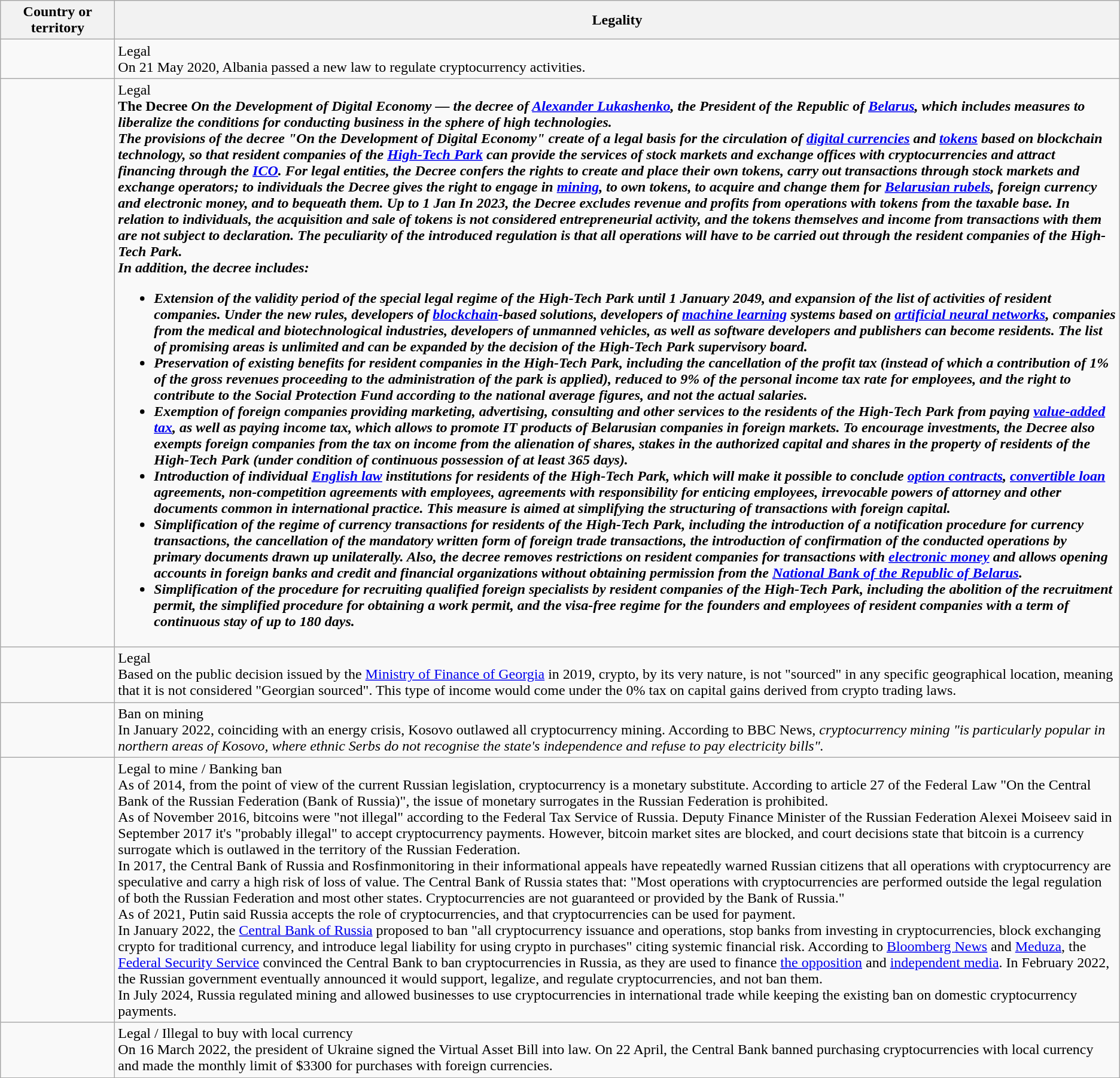<table class="wikitable sortable" style="text-align:left">
<tr>
<th style="width:120px;"><strong>Country or territory</strong></th>
<th><strong>Legality</strong></th>
</tr>
<tr>
<td></td>
<td> Legal<br>On 21 May 2020, Albania passed a new law to regulate cryptocurrency activities.</td>
</tr>
<tr>
<td></td>
<td> Legal<br><strong>The Decree <em>On the Development of Digital Economy<strong><em> — the decree of <a href='#'>Alexander Lukashenko</a>, the President of the Republic of <a href='#'>Belarus</a>, which includes measures to liberalize the conditions for conducting business in the sphere of high technologies.<br>The provisions of the decree "On the Development of Digital Economy" create of a legal basis for the circulation of <a href='#'>digital currencies</a> and <a href='#'>tokens</a> based on blockchain technology, so that resident companies of the <a href='#'>High-Tech Park</a> can provide the services of stock markets and exchange offices with cryptocurrencies and attract financing through the <a href='#'>ICO</a>. For legal entities, the Decree confers the rights to create and place their own tokens, carry out transactions through stock markets and exchange operators; to individuals the Decree gives the right to engage in <a href='#'>mining</a>, to own tokens, to acquire and change them for <a href='#'>Belarusian rubels</a>, foreign currency and electronic money, and to bequeath them. Up to 1 Jan In 2023, the Decree excludes revenue and profits from operations with tokens from the taxable base. In relation to individuals, the acquisition and sale of tokens is not considered entrepreneurial activity, and the tokens themselves and income from transactions with them are not subject to declaration. The peculiarity of the introduced regulation is that all operations will have to be carried out through the resident companies of the High-Tech Park.<br>In addition, the decree includes:<ul><li>Extension of the validity period of the special legal regime of the High-Tech Park until 1 January 2049, and expansion of the list of activities of resident companies. Under the new rules, developers of <a href='#'>blockchain</a>-based solutions, developers of <a href='#'>machine learning</a> systems based on <a href='#'>artificial neural networks</a>, companies from the medical and biotechnological industries, developers of unmanned vehicles, as well as software developers and publishers can become residents. The list of promising areas is unlimited and can be expanded by the decision of the High-Tech Park supervisory board.</li><li>Preservation of existing benefits for resident companies in the High-Tech Park, including the cancellation of the profit tax (instead of which a contribution of 1% of the gross revenues proceeding to the administration of the park is applied), reduced to 9% of the personal income tax rate for employees, and the right to contribute to the Social Protection Fund according to the national average figures, and not the actual salaries.</li><li>Exemption of foreign companies providing marketing, advertising, consulting and other services to the residents of the High-Tech Park from paying <a href='#'>value-added tax</a>, as well as paying income tax, which allows to promote IT products of Belarusian companies in foreign markets. To encourage investments, the Decree also exempts foreign companies from the tax on income from the alienation of shares, stakes in the authorized capital and shares in the property of residents of the High-Tech Park (under condition of continuous possession of at least 365 days).</li><li>Introduction of individual <a href='#'>English law</a> institutions for residents of the High-Tech Park, which will make it possible to conclude <a href='#'>option contracts</a>, <a href='#'>convertible loan</a> agreements, non-competition agreements with employees, agreements with responsibility for enticing employees, irrevocable powers of attorney and other documents common in international practice. This measure is aimed at simplifying the structuring of transactions with foreign capital.</li><li>Simplification of the regime of currency transactions for residents of the High-Tech Park, including the introduction of a notification procedure for currency transactions, the cancellation of the mandatory written form of foreign trade transactions, the introduction of confirmation of the conducted operations by primary documents drawn up unilaterally. Also, the decree removes restrictions on resident companies for transactions with <a href='#'>electronic money</a> and allows opening accounts in foreign banks and credit and financial organizations without obtaining permission from the <a href='#'>National Bank of the Republic of Belarus</a>.</li><li>Simplification of the procedure for recruiting qualified foreign specialists by resident companies of the High-Tech Park, including the abolition of the recruitment permit, the simplified procedure for obtaining a work permit, and the visa-free regime for the founders and employees of resident companies with a term of continuous stay of up to 180 days.</li></ul></td>
</tr>
<tr>
<td></td>
<td> Legal<br>Based on the public decision issued by the <a href='#'>Ministry of Finance of Georgia</a> in 2019, crypto, by its very nature, is not "sourced" in any specific geographical location, meaning that it is not considered "Georgian sourced". This type of income would come under the 0% tax on capital gains derived from crypto trading laws.</td>
</tr>
<tr>
<td></td>
<td> Ban on mining<br>In January 2022, coinciding with an energy crisis, Kosovo outlawed all cryptocurrency mining. According to </em>BBC News<em>, cryptocurrency mining "is particularly popular in northern areas of Kosovo, where ethnic Serbs do not recognise the state's independence and refuse to pay electricity bills".</td>
</tr>
<tr>
<td></td>
<td> Legal to mine /  Banking ban<br>As of 2014, from the point of view of the current Russian legislation, cryptocurrency is a monetary substitute. According to article 27 of the Federal Law "On the Central Bank of the Russian Federation (Bank of Russia)", the issue of monetary surrogates in the Russian Federation is prohibited.<br>As of November 2016, bitcoins were "not illegal" according to the Federal Tax Service of Russia. Deputy Finance Minister of the Russian Federation Alexei Moiseev said in September 2017 it's "probably illegal" to accept cryptocurrency payments. However, bitcoin market sites are blocked, and court decisions state that bitcoin is a currency surrogate which is outlawed in the territory of the Russian Federation.<br>In 2017, the Central Bank of Russia and Rosfinmonitoring in their informational appeals have repeatedly warned Russian citizens that all operations with cryptocurrency are speculative and carry a high risk of loss of value. The Central Bank of Russia states that: "Most operations with cryptocurrencies are performed outside the legal regulation of both the Russian Federation and most other states. Cryptocurrencies are not guaranteed or provided by the Bank of Russia."<br>As of 2021, Putin said Russia accepts the role of cryptocurrencies, and that cryptocurrencies can be used for payment.<br>In January 2022, the <a href='#'>Central Bank of Russia</a> proposed to ban "all cryptocurrency issuance and operations, stop banks from investing in cryptocurrencies, block exchanging crypto for traditional currency, and introduce legal liability for using crypto in purchases" citing systemic financial risk. According to <a href='#'>Bloomberg News</a> and <a href='#'>Meduza</a>, the <a href='#'>Federal Security Service</a> convinced the Central Bank to ban cryptocurrencies in Russia, as they are used to finance <a href='#'>the opposition</a> and <a href='#'>independent media</a>. In February 2022, the Russian government eventually announced it would support, legalize, and regulate cryptocurrencies, and not ban them.<br>In July 2024, Russia regulated mining and allowed businesses to use cryptocurrencies in international trade while keeping the existing ban on domestic cryptocurrency payments.</td>
</tr>
<tr>
<td></td>
<td> Legal /  Illegal to buy with local currency<br>On 16 March 2022, the president of Ukraine signed the Virtual Asset Bill into law. On 22 April, the Central Bank banned purchasing cryptocurrencies with local currency and made the monthly limit of $3300 for purchases with foreign currencies.</td>
</tr>
</table>
